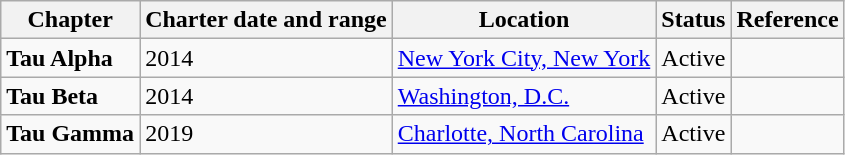<table class="wikitable sortable">
<tr>
<th>Chapter</th>
<th>Charter date and range</th>
<th>Location</th>
<th>Status</th>
<th>Reference</th>
</tr>
<tr>
<td><strong>Tau Alpha</strong></td>
<td>2014</td>
<td><a href='#'>New York City, New York</a></td>
<td>Active</td>
<td></td>
</tr>
<tr>
<td><strong>Tau Beta</strong></td>
<td>2014</td>
<td><a href='#'>Washington, D.C.</a></td>
<td>Active</td>
<td></td>
</tr>
<tr>
<td><strong>Tau Gamma</strong></td>
<td>2019</td>
<td><a href='#'>Charlotte, North Carolina</a></td>
<td>Active</td>
<td></td>
</tr>
</table>
